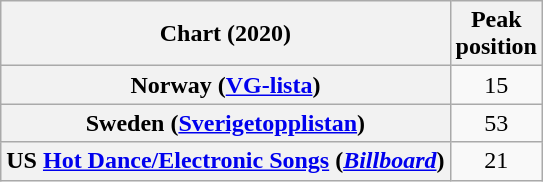<table class="wikitable sortable plainrowheaders" style="text-align:center;">
<tr>
<th>Chart (2020)</th>
<th>Peak<br>position</th>
</tr>
<tr>
<th scope="row">Norway (<a href='#'>VG-lista</a>)</th>
<td>15</td>
</tr>
<tr>
<th scope="row">Sweden (<a href='#'>Sverigetopplistan</a>)</th>
<td>53</td>
</tr>
<tr>
<th scope="row">US <a href='#'>Hot Dance/Electronic Songs</a> (<em><a href='#'>Billboard</a></em>)</th>
<td>21</td>
</tr>
</table>
